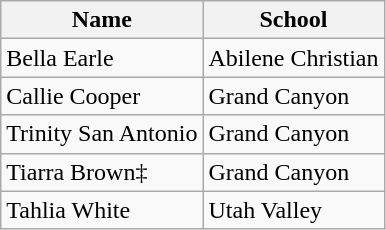<table class="wikitable">
<tr>
<th>Name</th>
<th>School</th>
</tr>
<tr>
<td>Bella Earle</td>
<td>Abilene Christian</td>
</tr>
<tr>
<td>Callie Cooper</td>
<td>Grand Canyon</td>
</tr>
<tr>
<td>Trinity San Antonio</td>
<td>Grand Canyon</td>
</tr>
<tr>
<td>Tiarra Brown‡</td>
<td>Grand Canyon</td>
</tr>
<tr>
<td>Tahlia White</td>
<td>Utah Valley</td>
</tr>
</table>
